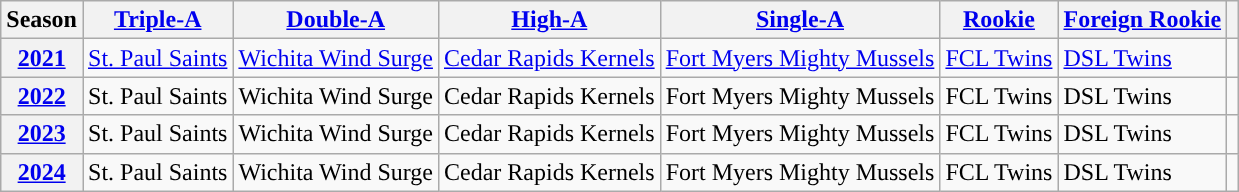<table class="wikitable plainrowheaders">
<tr>
<th scope="col">Season</th>
<th scope="col"><a href='#'><span>Triple-A</span></a></th>
<th scope="col"><a href='#'><span>Double-A</span></a></th>
<th scope="col"><a href='#'><span>High-A</span></a></th>
<th scope="col"><a href='#'><span>Single-A</span></a></th>
<th scope="col"><a href='#'><span>Rookie</span></a></th>
<th scope="col"><a href='#'><span>Foreign Rookie</span></a></th>
<th scope="col"></th>
</tr>
<tr>
<th scope="row" style="text-align:center"><a href='#'>2021</a></th>
<td><a href='#'>St. Paul Saints</a></td>
<td><a href='#'>Wichita Wind Surge</a></td>
<td><a href='#'>Cedar Rapids Kernels</a></td>
<td><a href='#'>Fort Myers Mighty Mussels</a></td>
<td><a href='#'>FCL Twins</a></td>
<td><a href='#'>DSL Twins</a></td>
<td align="center"></td>
</tr>
<tr>
<th scope="row" style="text-align:center"><a href='#'>2022</a></th>
<td>St. Paul Saints</td>
<td>Wichita Wind Surge</td>
<td>Cedar Rapids Kernels</td>
<td>Fort Myers Mighty Mussels</td>
<td>FCL Twins</td>
<td>DSL Twins</td>
<td align="center"></td>
</tr>
<tr>
<th scope="row" style="text-align:center"><a href='#'>2023</a></th>
<td>St. Paul Saints</td>
<td>Wichita Wind Surge</td>
<td>Cedar Rapids Kernels</td>
<td>Fort Myers Mighty Mussels</td>
<td>FCL Twins</td>
<td>DSL Twins</td>
<td align="center"></td>
</tr>
<tr>
<th scope="row" style="text-align:center"><a href='#'>2024</a></th>
<td>St. Paul Saints</td>
<td>Wichita Wind Surge</td>
<td>Cedar Rapids Kernels</td>
<td>Fort Myers Mighty Mussels</td>
<td>FCL Twins</td>
<td>DSL Twins</td>
<td align="center"></td>
</tr>
</table>
